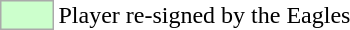<table>
<tr>
<td style="background:#cfc; border:1px solid #aaa; width:2em"></td>
<td>Player re-signed by the Eagles</td>
</tr>
</table>
